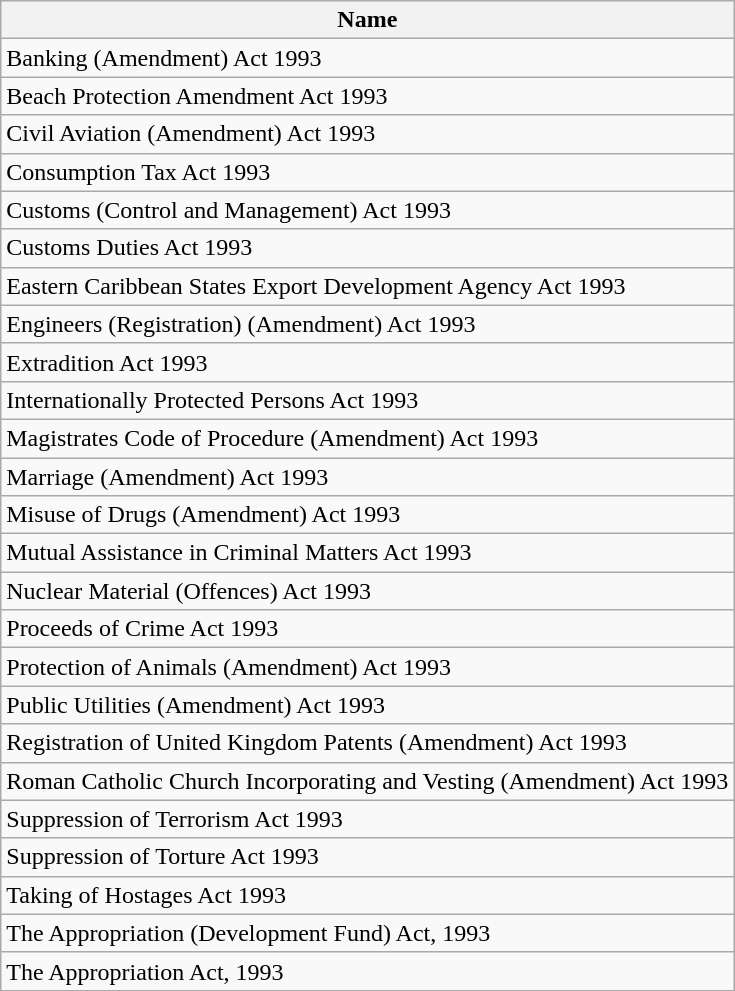<table class="wikitable">
<tr>
<th>Name</th>
</tr>
<tr>
<td>Banking (Amendment) Act 1993</td>
</tr>
<tr>
<td>Beach Protection Amendment Act 1993</td>
</tr>
<tr>
<td>Civil Aviation (Amendment) Act 1993</td>
</tr>
<tr>
<td>Consumption Tax Act 1993</td>
</tr>
<tr>
<td>Customs (Control and Management) Act 1993</td>
</tr>
<tr>
<td>Customs Duties Act 1993</td>
</tr>
<tr>
<td>Eastern Caribbean States Export Development Agency Act 1993</td>
</tr>
<tr>
<td>Engineers (Registration) (Amendment) Act 1993</td>
</tr>
<tr>
<td>Extradition Act 1993</td>
</tr>
<tr>
<td>Internationally Protected Persons Act 1993</td>
</tr>
<tr>
<td>Magistrates Code of Procedure (Amendment) Act 1993</td>
</tr>
<tr>
<td>Marriage (Amendment) Act 1993</td>
</tr>
<tr>
<td>Misuse of Drugs (Amendment) Act 1993</td>
</tr>
<tr>
<td>Mutual Assistance in Criminal Matters Act 1993</td>
</tr>
<tr>
<td>Nuclear Material (Offences) Act 1993</td>
</tr>
<tr>
<td>Proceeds of Crime Act 1993</td>
</tr>
<tr>
<td>Protection of Animals (Amendment) Act 1993</td>
</tr>
<tr>
<td>Public Utilities (Amendment) Act 1993</td>
</tr>
<tr>
<td>Registration of United Kingdom Patents (Amendment) Act 1993</td>
</tr>
<tr>
<td>Roman Catholic Church Incorporating and Vesting (Amendment) Act 1993</td>
</tr>
<tr>
<td>Suppression of Terrorism Act 1993</td>
</tr>
<tr>
<td>Suppression of Torture Act 1993</td>
</tr>
<tr>
<td>Taking of Hostages Act 1993</td>
</tr>
<tr>
<td>The Appropriation (Development Fund) Act, 1993</td>
</tr>
<tr>
<td>The Appropriation Act, 1993</td>
</tr>
</table>
